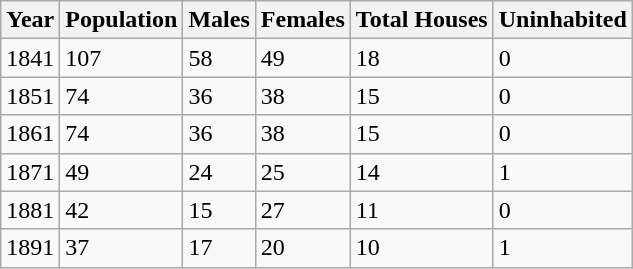<table class="wikitable">
<tr>
<th>Year</th>
<th>Population</th>
<th>Males</th>
<th>Females</th>
<th>Total Houses</th>
<th>Uninhabited</th>
</tr>
<tr>
<td>1841</td>
<td>107</td>
<td>58</td>
<td>49</td>
<td>18</td>
<td>0</td>
</tr>
<tr>
<td>1851</td>
<td>74</td>
<td>36</td>
<td>38</td>
<td>15</td>
<td>0</td>
</tr>
<tr>
<td>1861</td>
<td>74</td>
<td>36</td>
<td>38</td>
<td>15</td>
<td>0</td>
</tr>
<tr>
<td>1871</td>
<td>49</td>
<td>24</td>
<td>25</td>
<td>14</td>
<td>1</td>
</tr>
<tr>
<td>1881</td>
<td>42</td>
<td>15</td>
<td>27</td>
<td>11</td>
<td>0</td>
</tr>
<tr>
<td>1891</td>
<td>37</td>
<td>17</td>
<td>20</td>
<td>10</td>
<td>1</td>
</tr>
</table>
